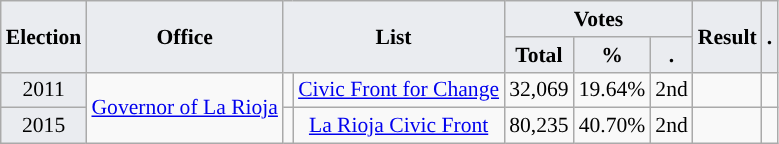<table class="wikitable" style="font-size:90%; text-align:center;">
<tr>
<th style="background-color:#EAECF0;" rowspan=2>Election</th>
<th style="background-color:#EAECF0;" rowspan=2>Office</th>
<th style="background-color:#EAECF0;" colspan=2 rowspan=2>List</th>
<th style="background-color:#EAECF0;" colspan=3>Votes</th>
<th style="background-color:#EAECF0;" rowspan=2>Result</th>
<th style="background-color:#EAECF0;" rowspan=2>.</th>
</tr>
<tr>
<th style="background-color:#EAECF0;">Total</th>
<th style="background-color:#EAECF0;">%</th>
<th style="background-color:#EAECF0;">.</th>
</tr>
<tr>
<td style="background-color:#EAECF0;">2011</td>
<td rowspan="2"><a href='#'>Governor of La Rioja</a></td>
<td style="background-color:"></td>
<td><a href='#'>Civic Front for Change</a></td>
<td>32,069</td>
<td>19.64%</td>
<td>2nd</td>
<td></td>
<td></td>
</tr>
<tr>
<td style="background-color:#EAECF0;">2015</td>
<td style="background-color:"></td>
<td><a href='#'>La Rioja Civic Front</a></td>
<td>80,235</td>
<td>40.70%</td>
<td>2nd</td>
<td></td>
<td></td>
</tr>
</table>
